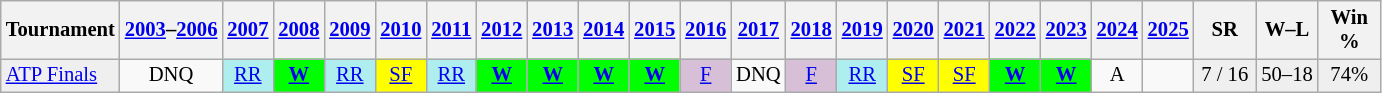<table class="wikitable" style="text-align:center;font-size:86%;">
<tr>
<th>Tournament</th>
<th><a href='#'>2003</a>–<a href='#'>2006</a></th>
<th><a href='#'>2007</a></th>
<th><a href='#'>2008</a></th>
<th><a href='#'>2009</a></th>
<th><a href='#'>2010</a></th>
<th><a href='#'>2011</a></th>
<th><a href='#'>2012</a></th>
<th><a href='#'>2013</a></th>
<th><a href='#'>2014</a></th>
<th><a href='#'>2015</a></th>
<th><a href='#'>2016</a></th>
<th><a href='#'>2017</a></th>
<th><a href='#'>2018</a></th>
<th><a href='#'>2019</a></th>
<th><a href='#'>2020</a></th>
<th><a href='#'>2021</a></th>
<th><a href='#'>2022</a></th>
<th><a href='#'>2023</a></th>
<th><a href='#'>2024</a></th>
<th><a href='#'>2025</a></th>
<th width=35>SR</th>
<th width=35>W–L</th>
<th width=35>Win %</th>
</tr>
<tr>
<td style="background:#efefef;" align=left><a href='#'>ATP Finals</a></td>
<td>DNQ</td>
<td style="background:#afeeee;"><a href='#'>RR</a></td>
<td style="background:lime;"><a href='#'><strong>W</strong></a></td>
<td style="background:#afeeee;"><a href='#'>RR</a></td>
<td style="background:yellow;"><a href='#'>SF</a></td>
<td style="background:#afeeee;"><a href='#'>RR</a></td>
<td style="background:lime;"><a href='#'><strong>W</strong></a></td>
<td style="background:lime;"><a href='#'><strong>W</strong></a></td>
<td style="background:lime;"><a href='#'><strong>W</strong></a></td>
<td style="background:lime;"><a href='#'><strong>W</strong></a></td>
<td style="background:thistle;"><a href='#'>F</a></td>
<td>DNQ</td>
<td style="background:thistle;"><a href='#'>F</a></td>
<td style="background:#afeeee;"><a href='#'>RR</a></td>
<td style="background:yellow;"><a href='#'>SF</a></td>
<td style="background:yellow;"><a href='#'>SF</a></td>
<td style="background:lime;"><a href='#'><strong>W</strong></a></td>
<td style="background:lime;"><a href='#'><strong>W</strong></a></td>
<td>A</td>
<td></td>
<td style="background:#efefef;">7 / 16</td>
<td style="background:#efefef;">50–18</td>
<td style="background:#efefef;">74%</td>
</tr>
</table>
